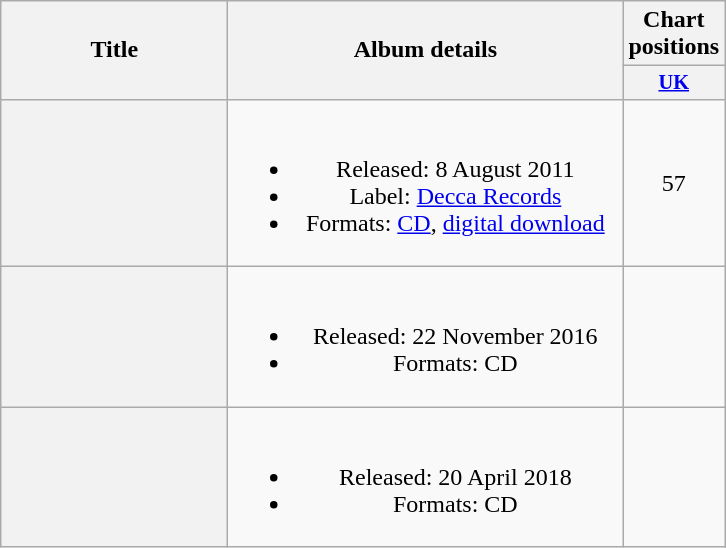<table class="wikitable plainrowheaders" style="text-align:center;" border="1">
<tr>
<th scope="col" rowspan="2" style="width:9em;">Title</th>
<th scope="col" rowspan="2" style="width:16em;">Album details</th>
<th scope="col" colspan="1">Chart positions</th>
</tr>
<tr>
<th scope="col" style="width:3em;font-size:85%"><a href='#'>UK</a><br></th>
</tr>
<tr>
<th scope="row"></th>
<td><br><ul><li>Released: 8 August 2011</li><li>Label: <a href='#'>Decca Records</a></li><li>Formats: <a href='#'>CD</a>, <a href='#'>digital download</a></li></ul></td>
<td>57</td>
</tr>
<tr>
<th scope="row"></th>
<td><br><ul><li>Released: 22 November 2016</li><li>Formats: CD</li></ul></td>
<td></td>
</tr>
<tr>
<th scope="row"></th>
<td><br><ul><li>Released: 20 April 2018</li><li>Formats: CD</li></ul></td>
<td></td>
</tr>
</table>
